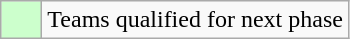<table class="wikitable">
<tr>
<td bgcolor=#CCFFCC style="width: 20px;"></td>
<td>Teams qualified for next phase</td>
</tr>
</table>
